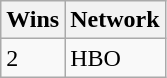<table class="wikitable">
<tr>
<th>Wins</th>
<th>Network</th>
</tr>
<tr>
<td>2</td>
<td>HBO</td>
</tr>
</table>
